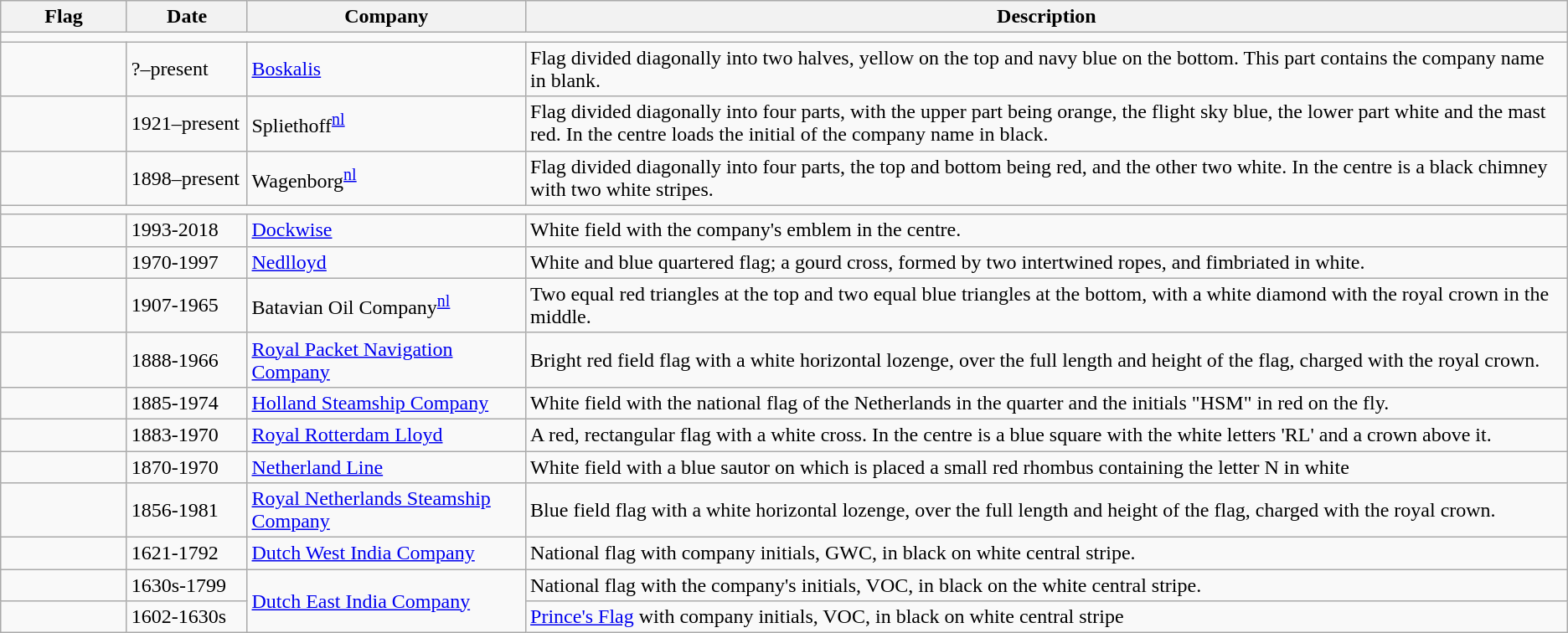<table class="wikitable">
<tr>
<th style="width:110px">Flag</th>
<th style="width:100px">Date</th>
<th style="width:250px">Company</th>
<th style="width:1024px">Description</th>
</tr>
<tr>
<td colspan="4"><strong></strong></td>
</tr>
<tr>
<td></td>
<td>?–present</td>
<td><a href='#'>Boskalis</a></td>
<td>Flag divided diagonally into two halves, yellow on the top and navy blue on the bottom. This part contains the company name in blank.</td>
</tr>
<tr>
<td></td>
<td>1921–present</td>
<td>Spliethoff<sup><a href='#'>nl</a></sup></td>
<td>Flag divided diagonally into four parts, with the upper part being orange, the flight sky blue, the lower part white and the mast red. In the centre loads the initial of the company name in black.</td>
</tr>
<tr>
<td></td>
<td>1898–present</td>
<td>Wagenborg<sup><a href='#'>nl</a></sup></td>
<td>Flag divided diagonally into four parts, the top and bottom being red, and the other two white. In the centre is a black chimney with two white stripes.</td>
</tr>
<tr>
<td colspan="4"><strong></strong></td>
</tr>
<tr>
<td></td>
<td>1993-2018</td>
<td><a href='#'>Dockwise</a></td>
<td>White field with the company's emblem in the centre.</td>
</tr>
<tr>
<td></td>
<td>1970-1997</td>
<td><a href='#'>Nedlloyd</a></td>
<td>White and blue quartered flag; a gourd cross, formed by two intertwined ropes, and fimbriated in white.</td>
</tr>
<tr>
<td></td>
<td>1907-1965</td>
<td>Batavian Oil Company<sup><a href='#'>nl</a></sup></td>
<td>Two equal red triangles at the top and two equal blue triangles at the bottom, with a white diamond with the royal crown in the middle.</td>
</tr>
<tr>
<td></td>
<td>1888-1966</td>
<td><a href='#'>Royal Packet Navigation Company</a></td>
<td>Bright red field flag with a white horizontal lozenge, over the full length and height of the flag, charged with the royal crown.</td>
</tr>
<tr>
<td></td>
<td>1885-1974</td>
<td><a href='#'>Holland Steamship Company</a></td>
<td>White field with the national flag of the Netherlands in the quarter and the initials "HSM" in red on the fly.</td>
</tr>
<tr>
<td></td>
<td>1883-1970</td>
<td><a href='#'>Royal Rotterdam Lloyd</a></td>
<td>A red, rectangular flag with a white cross. In the centre is a blue square with the white letters 'RL' and a crown above it.</td>
</tr>
<tr>
<td></td>
<td>1870-1970</td>
<td><a href='#'>Netherland Line</a></td>
<td>White field with a blue sautor on which is placed a small red rhombus containing the letter N in white</td>
</tr>
<tr>
<td></td>
<td>1856-1981</td>
<td><a href='#'>Royal Netherlands Steamship Company</a></td>
<td>Blue field flag with a white horizontal lozenge, over the full length and height of the flag, charged with the royal crown.</td>
</tr>
<tr>
<td></td>
<td>1621-1792</td>
<td><a href='#'>Dutch West India Company</a></td>
<td>National flag with company initials, GWC, in black on white central stripe.</td>
</tr>
<tr>
<td></td>
<td>1630s-1799</td>
<td rowspan="2"><a href='#'>Dutch East India Company</a></td>
<td>National flag with the company's initials, VOC, in black on the white central stripe.</td>
</tr>
<tr>
<td></td>
<td>1602-1630s</td>
<td><a href='#'>Prince's Flag</a> with company initials, VOC, in black on white central stripe</td>
</tr>
</table>
